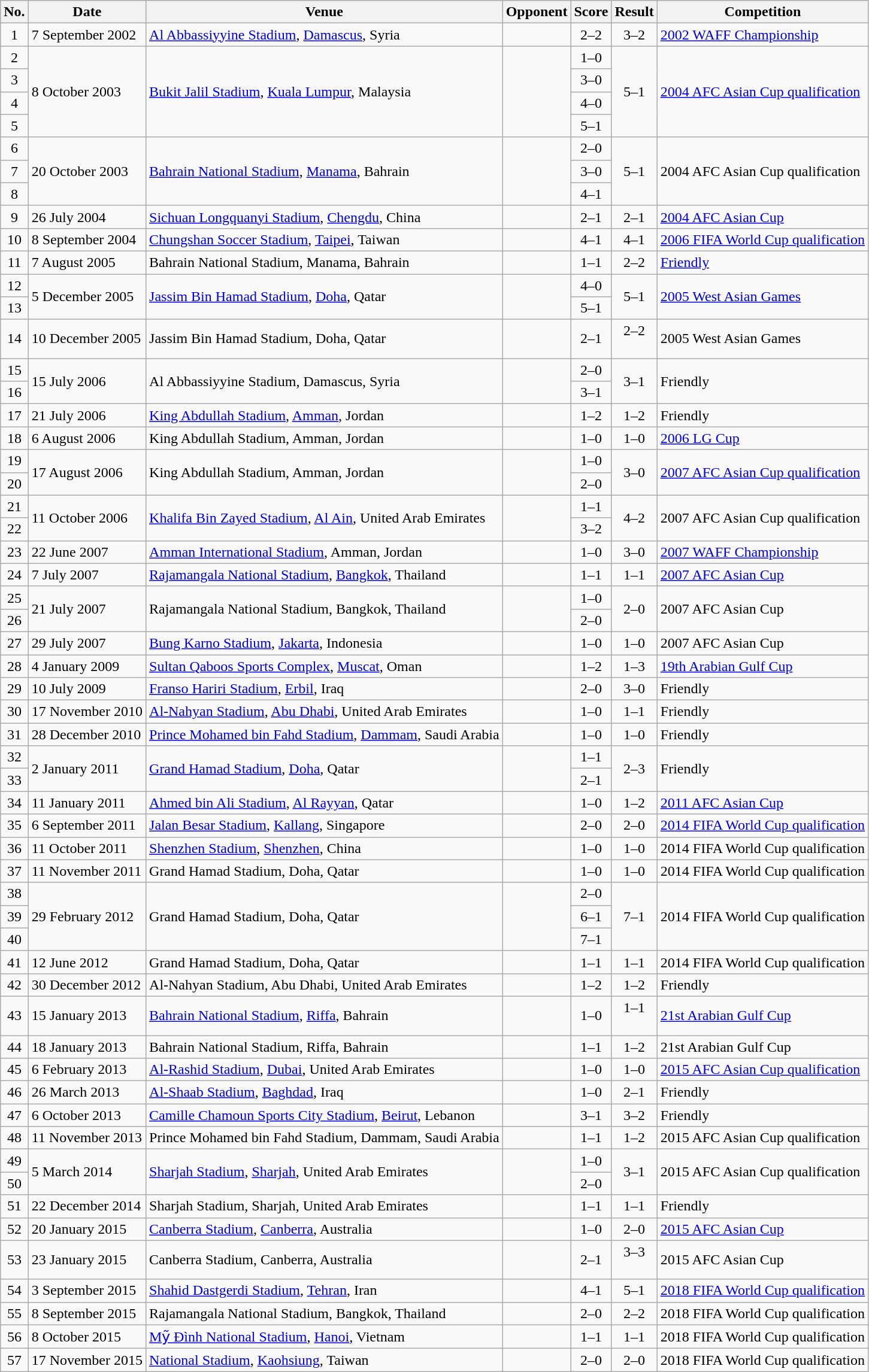<table class="wikitable sortable">
<tr>
<th scope="col">No.</th>
<th scope="col">Date</th>
<th scope="col">Venue</th>
<th scope="col">Opponent</th>
<th scope="col">Score</th>
<th scope="col">Result</th>
<th scope="col">Competition</th>
</tr>
<tr>
<td align="center">1</td>
<td>7 September 2002</td>
<td><a href='#'>Al Abbassiyyine Stadium</a>, <a href='#'>Damascus</a>, Syria</td>
<td></td>
<td align="center">2–2</td>
<td align="center">3–2</td>
<td><a href='#'>2002 WAFF Championship</a></td>
</tr>
<tr>
<td align="center">2</td>
<td rowspan="4">8 October 2003</td>
<td rowspan="4"><a href='#'>Bukit Jalil Stadium</a>, <a href='#'>Kuala Lumpur</a>, Malaysia</td>
<td rowspan="4"></td>
<td align="center">1–0</td>
<td rowspan="4" style="text-align:center">5–1</td>
<td rowspan="4"><a href='#'>2004 AFC Asian Cup qualification</a></td>
</tr>
<tr>
<td align="center">3</td>
<td align="center">3–0</td>
</tr>
<tr>
<td align="center">4</td>
<td align="center">4–0</td>
</tr>
<tr>
<td align="center">5</td>
<td align="center">5–1</td>
</tr>
<tr>
<td align="center">6</td>
<td rowspan="3">20 October 2003</td>
<td rowspan="3"><a href='#'>Bahrain National Stadium</a>, <a href='#'>Manama</a>, Bahrain</td>
<td rowspan="3"></td>
<td align="center">2–0</td>
<td rowspan="3" style="text-align:center">5–1</td>
<td rowspan="3">2004 AFC Asian Cup qualification</td>
</tr>
<tr>
<td align="center">7</td>
<td align="center">3–0</td>
</tr>
<tr>
<td align="center">8</td>
<td align="center">4–1</td>
</tr>
<tr>
<td align="center">9</td>
<td>26 July 2004</td>
<td><a href='#'>Sichuan Longquanyi Stadium</a>, <a href='#'>Chengdu</a>, China</td>
<td></td>
<td align="center">2–1</td>
<td align="center">2–1</td>
<td><a href='#'>2004 AFC Asian Cup</a></td>
</tr>
<tr>
<td align="center">10</td>
<td>8 September 2004</td>
<td><a href='#'>Chungshan Soccer Stadium</a>, <a href='#'>Taipei</a>, Taiwan</td>
<td></td>
<td align="center">4–1</td>
<td align="center">4–1</td>
<td><a href='#'>2006 FIFA World Cup qualification</a></td>
</tr>
<tr>
<td align="center">11</td>
<td>7 August 2005</td>
<td>Bahrain National Stadium, Manama, Bahrain</td>
<td></td>
<td align="center">1–1</td>
<td align="center">2–2</td>
<td><a href='#'>Friendly</a></td>
</tr>
<tr>
<td align="center">12</td>
<td rowspan="2">5 December 2005</td>
<td rowspan="2"><a href='#'>Jassim Bin Hamad Stadium</a>, <a href='#'>Doha</a>, Qatar</td>
<td rowspan="2"></td>
<td align="center">4–0</td>
<td rowspan="2" style="text-align:center">5–1</td>
<td rowspan="2"><a href='#'>2005 West Asian Games</a></td>
</tr>
<tr>
<td align="center">13</td>
<td align="center">5–1</td>
</tr>
<tr>
<td align="center">14</td>
<td>10 December 2005</td>
<td>Jassim Bin Hamad Stadium, Doha, Qatar</td>
<td></td>
<td align="center">2–1</td>
<td align="center">2–2<br><br></td>
<td>2005 West Asian Games</td>
</tr>
<tr>
<td align="center">15</td>
<td rowspan="2">15 July 2006</td>
<td rowspan="2">Al Abbassiyyine Stadium, Damascus, Syria</td>
<td rowspan="2"></td>
<td align="center">2–0</td>
<td rowspan="2" style="text-align:center">3–1</td>
<td rowspan="2">Friendly</td>
</tr>
<tr>
<td align="center">16</td>
<td align="center">3–1</td>
</tr>
<tr>
<td align="center">17</td>
<td>21 July 2006</td>
<td><a href='#'>King Abdullah Stadium</a>, <a href='#'>Amman</a>, Jordan</td>
<td></td>
<td align="center">1–2</td>
<td align="center">1–2</td>
<td>Friendly</td>
</tr>
<tr>
<td align="center">18</td>
<td>6 August 2006</td>
<td>King Abdullah Stadium, Amman, Jordan</td>
<td></td>
<td align="center">1–0</td>
<td align="center">1–0</td>
<td><a href='#'>2006 LG Cup</a></td>
</tr>
<tr>
<td align="center">19</td>
<td rowspan="2">17 August 2006</td>
<td rowspan="2">King Abdullah Stadium, Amman, Jordan</td>
<td rowspan="2"></td>
<td align="center">1–0</td>
<td rowspan="2" style="text-align:center">3–0</td>
<td rowspan="2"><a href='#'>2007 AFC Asian Cup qualification</a></td>
</tr>
<tr>
<td align="center">20</td>
<td align="center">2–0</td>
</tr>
<tr>
<td align="center">21</td>
<td rowspan="2">11 October 2006</td>
<td rowspan="2"><a href='#'>Khalifa Bin Zayed Stadium</a>, <a href='#'>Al Ain</a>, United Arab Emirates</td>
<td rowspan="2"></td>
<td align="center">1–1</td>
<td rowspan="2" style="text-align:center">4–2</td>
<td rowspan="2">2007 AFC Asian Cup qualification</td>
</tr>
<tr>
<td align="center">22</td>
<td align="center">3–2</td>
</tr>
<tr>
<td align="center">23</td>
<td>22 June 2007</td>
<td><a href='#'>Amman International Stadium</a>, Amman, Jordan</td>
<td></td>
<td align="center">1–0</td>
<td align="center">3–0</td>
<td><a href='#'>2007 WAFF Championship</a></td>
</tr>
<tr>
<td align="center">24</td>
<td>7 July 2007</td>
<td><a href='#'>Rajamangala National Stadium</a>, <a href='#'>Bangkok</a>, Thailand</td>
<td></td>
<td align="center">1–1</td>
<td align="center">1–1</td>
<td><a href='#'>2007 AFC Asian Cup</a></td>
</tr>
<tr>
<td align="center">25</td>
<td rowspan="2">21 July 2007</td>
<td rowspan="2">Rajamangala National Stadium, Bangkok, Thailand</td>
<td rowspan="2"></td>
<td align="center">1–0</td>
<td rowspan="2" style="text-align:center">2–0</td>
<td rowspan="2">2007 AFC Asian Cup</td>
</tr>
<tr>
<td align="center">26</td>
<td align="center">2–0</td>
</tr>
<tr>
<td align="center">27</td>
<td>29 July 2007</td>
<td><a href='#'>Bung Karno Stadium</a>, <a href='#'>Jakarta</a>, Indonesia</td>
<td></td>
<td align="center">1–0</td>
<td align="center">1–0</td>
<td>2007 AFC Asian Cup</td>
</tr>
<tr>
<td align="center">28</td>
<td>4 January 2009</td>
<td><a href='#'>Sultan Qaboos Sports Complex</a>, <a href='#'>Muscat</a>, Oman</td>
<td></td>
<td align="center">1–2</td>
<td align="center">1–3</td>
<td><a href='#'>19th Arabian Gulf Cup</a></td>
</tr>
<tr>
<td align="center">29</td>
<td>10 July 2009</td>
<td><a href='#'>Franso Hariri Stadium</a>, <a href='#'>Erbil</a>, Iraq</td>
<td></td>
<td align="center">2–0</td>
<td align="center">3–0</td>
<td>Friendly</td>
</tr>
<tr>
<td align="center">30</td>
<td>17 November 2010</td>
<td><a href='#'>Al-Nahyan Stadium</a>, <a href='#'>Abu Dhabi</a>, United Arab Emirates</td>
<td></td>
<td align="center">1–0</td>
<td align="center">1–1</td>
<td>Friendly</td>
</tr>
<tr>
<td align="center">31</td>
<td>28 December 2010</td>
<td><a href='#'>Prince Mohamed bin Fahd Stadium</a>, <a href='#'>Dammam</a>, Saudi Arabia</td>
<td></td>
<td align="center">1–0</td>
<td align="center">1–0</td>
<td>Friendly</td>
</tr>
<tr>
<td align="center">32</td>
<td rowspan="2">2 January 2011</td>
<td rowspan="2"><a href='#'>Grand Hamad Stadium</a>, <a href='#'>Doha</a>, Qatar</td>
<td rowspan="2"></td>
<td align="center">1–1</td>
<td rowspan="2" style="text-align:center">2–3</td>
<td rowspan="2">Friendly</td>
</tr>
<tr>
<td align="center">33</td>
<td align="center">2–1</td>
</tr>
<tr>
<td align="center">34</td>
<td>11 January 2011</td>
<td><a href='#'>Ahmed bin Ali Stadium</a>, <a href='#'>Al Rayyan</a>, Qatar</td>
<td></td>
<td align="center">1–0</td>
<td align="center">1–2</td>
<td><a href='#'>2011 AFC Asian Cup</a></td>
</tr>
<tr>
<td align="center">35</td>
<td>6 September 2011</td>
<td><a href='#'>Jalan Besar Stadium</a>, <a href='#'>Kallang</a>, Singapore</td>
<td></td>
<td align="center">2–0</td>
<td align="center">2–0</td>
<td><a href='#'>2014 FIFA World Cup qualification</a></td>
</tr>
<tr>
<td align="center">36</td>
<td>11 October 2011</td>
<td><a href='#'>Shenzhen Stadium</a>, <a href='#'>Shenzhen</a>, China</td>
<td></td>
<td align="center">1–0</td>
<td align="center">1–0</td>
<td>2014 FIFA World Cup qualification</td>
</tr>
<tr>
<td align="center">37</td>
<td>11 November 2011</td>
<td>Grand Hamad Stadium, Doha, Qatar</td>
<td></td>
<td align="center">1–0</td>
<td align="center">1–0</td>
<td>2014 FIFA World Cup qualification</td>
</tr>
<tr>
<td align="center">38</td>
<td rowspan="3">29 February 2012</td>
<td rowspan="3">Grand Hamad Stadium, Doha, Qatar</td>
<td rowspan="3"></td>
<td align="center">2–0</td>
<td rowspan="3" style="text-align:center">7–1</td>
<td rowspan="3">2014 FIFA World Cup qualification</td>
</tr>
<tr>
<td align="center">39</td>
<td align="center">6–1</td>
</tr>
<tr>
<td align="center">40</td>
<td align="center">7–1</td>
</tr>
<tr>
<td align="center">41</td>
<td>12 June 2012</td>
<td>Grand Hamad Stadium, Doha, Qatar</td>
<td></td>
<td align="center">1–1</td>
<td align="center">1–1</td>
<td>2014 FIFA World Cup qualification</td>
</tr>
<tr>
<td align="center">42</td>
<td>30 December 2012</td>
<td>Al-Nahyan Stadium, Abu Dhabi, United Arab Emirates</td>
<td></td>
<td align="center">1–2</td>
<td align="center">1–2</td>
<td>Friendly</td>
</tr>
<tr>
<td align="center">43</td>
<td>15 January 2013</td>
<td><a href='#'>Bahrain National Stadium</a>, <a href='#'>Riffa</a>, Bahrain</td>
<td></td>
<td align="center">1–0</td>
<td align="center">1–1<br><br></td>
<td><a href='#'>21st Arabian Gulf Cup</a></td>
</tr>
<tr>
<td align="center">44</td>
<td>18 January 2013</td>
<td>Bahrain National Stadium, Riffa, Bahrain</td>
<td></td>
<td align="center">1–1</td>
<td align="center">1–2</td>
<td>21st Arabian Gulf Cup</td>
</tr>
<tr>
<td align="center">45</td>
<td>6 February 2013</td>
<td><a href='#'>Al-Rashid Stadium</a>, <a href='#'>Dubai</a>, United Arab Emirates</td>
<td></td>
<td align="center">1–0</td>
<td align="center">1–0</td>
<td><a href='#'>2015 AFC Asian Cup qualification</a></td>
</tr>
<tr>
<td align="center">46</td>
<td>26 March 2013</td>
<td><a href='#'>Al-Shaab Stadium</a>, <a href='#'>Baghdad</a>, Iraq</td>
<td></td>
<td align="center">1–0</td>
<td align="center">2–1</td>
<td>Friendly</td>
</tr>
<tr>
<td align="center">47</td>
<td>6 October 2013</td>
<td><a href='#'>Camille Chamoun Sports City Stadium</a>, <a href='#'>Beirut</a>, Lebanon</td>
<td></td>
<td align="center">3–1</td>
<td align="center">3–2</td>
<td>Friendly</td>
</tr>
<tr>
<td align="center">48</td>
<td>11 November 2013</td>
<td>Prince Mohamed bin Fahd Stadium, Dammam, Saudi Arabia</td>
<td></td>
<td align="center">1–1</td>
<td align="center">1–2</td>
<td>2015 AFC Asian Cup qualification</td>
</tr>
<tr>
<td align="center">49</td>
<td rowspan="2">5 March 2014</td>
<td rowspan="2"><a href='#'>Sharjah Stadium</a>, <a href='#'>Sharjah</a>, United Arab Emirates</td>
<td rowspan="2"></td>
<td align="center">1–0</td>
<td rowspan="2" style="text-align:center">3–1</td>
<td rowspan="2">2015 AFC Asian Cup qualification</td>
</tr>
<tr>
<td align="center">50</td>
<td align="center">2–0</td>
</tr>
<tr>
<td align="center">51</td>
<td>22 December 2014</td>
<td>Sharjah Stadium, Sharjah, United Arab Emirates</td>
<td></td>
<td align="center">1–1</td>
<td align="center">1–1</td>
<td>Friendly</td>
</tr>
<tr>
<td align="center">52</td>
<td>20 January 2015</td>
<td><a href='#'>Canberra Stadium</a>, <a href='#'>Canberra</a>, Australia</td>
<td></td>
<td align="center">1–0</td>
<td align="center">2–0</td>
<td><a href='#'>2015 AFC Asian Cup</a></td>
</tr>
<tr>
<td align="center">53</td>
<td>23 January 2015</td>
<td>Canberra Stadium, Canberra, Australia</td>
<td></td>
<td align="center">2–1</td>
<td align="center">3–3<br><br></td>
<td>2015 AFC Asian Cup</td>
</tr>
<tr>
<td align="center">54</td>
<td>3 September 2015</td>
<td><a href='#'>Shahid Dastgerdi Stadium</a>, <a href='#'>Tehran</a>, Iran</td>
<td></td>
<td align="center">4–1</td>
<td align="center">5–1</td>
<td><a href='#'>2018 FIFA World Cup qualification</a></td>
</tr>
<tr>
<td align="center">55</td>
<td>8 September 2015</td>
<td>Rajamangala National Stadium, Bangkok, Thailand</td>
<td></td>
<td align="center">2–0</td>
<td align="center">2–2</td>
<td>2018 FIFA World Cup qualification</td>
</tr>
<tr>
<td align="center">56</td>
<td>8 October 2015</td>
<td><a href='#'>Mỹ Đình National Stadium</a>, <a href='#'>Hanoi</a>, Vietnam</td>
<td></td>
<td align="center">1–1</td>
<td align="center">1–1</td>
<td>2018 FIFA World Cup qualification</td>
</tr>
<tr>
<td align="center">57</td>
<td>17 November 2015</td>
<td><a href='#'>National Stadium</a>, <a href='#'>Kaohsiung</a>, Taiwan</td>
<td></td>
<td align="center">2–0</td>
<td align="center">2–0</td>
<td>2018 FIFA World Cup qualification</td>
</tr>
</table>
